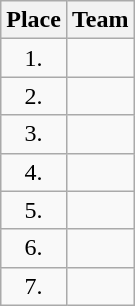<table class="wikitable" style="text-align: center;">
<tr>
<th>Place</th>
<th>Team</th>
</tr>
<tr>
<td>1.</td>
<td style="text-align:left;"></td>
</tr>
<tr>
<td>2.</td>
<td style="text-align:left;"></td>
</tr>
<tr>
<td>3.</td>
<td style="text-align:left;"></td>
</tr>
<tr>
<td>4.</td>
<td style="text-align:left;"></td>
</tr>
<tr>
<td>5.</td>
<td style="text-align:left;"></td>
</tr>
<tr>
<td>6.</td>
<td style="text-align:left;"></td>
</tr>
<tr>
<td>7.</td>
<td style="text-align:left;"></td>
</tr>
</table>
